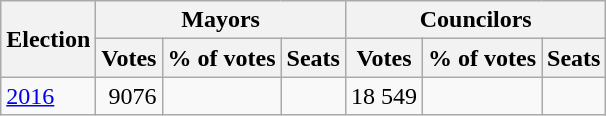<table class="wikitable">
<tr>
<th rowspan="2">Election</th>
<th colspan="3">Mayors</th>
<th colspan="3">Councilors</th>
</tr>
<tr>
<th>Votes</th>
<th>% of votes</th>
<th>Seats</th>
<th>Votes</th>
<th>% of votes</th>
<th>Seats</th>
</tr>
<tr>
<td><a href='#'>2016</a></td>
<td align="right">9076</td>
<td></td>
<td></td>
<td align="right">18 549</td>
<td></td>
<td></td>
</tr>
</table>
